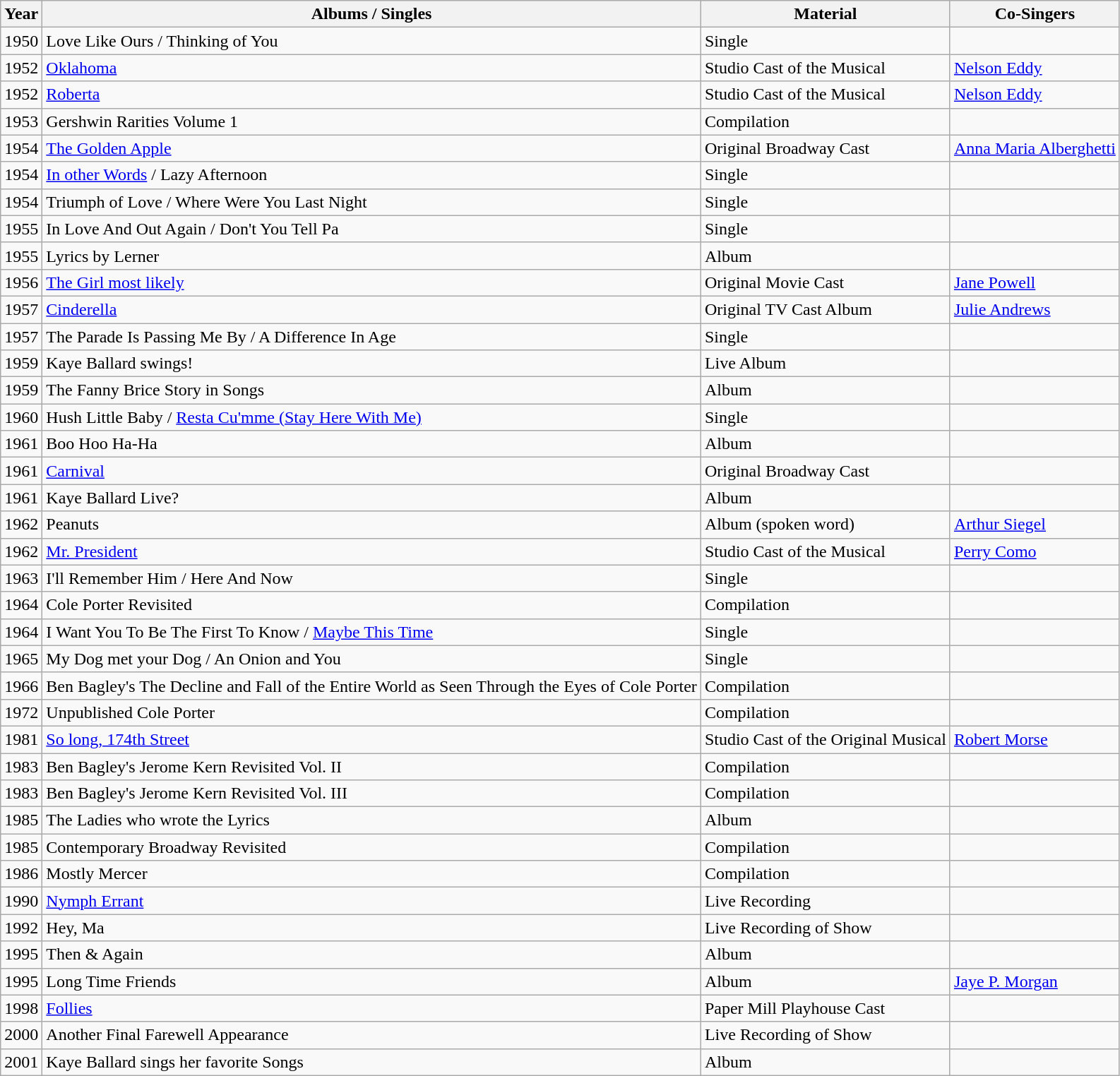<table class="wikitable">
<tr>
<th>Year</th>
<th>Albums / Singles</th>
<th>Material</th>
<th>Co-Singers</th>
</tr>
<tr>
<td>1950</td>
<td>Love Like Ours / Thinking of You</td>
<td>Single</td>
<td></td>
</tr>
<tr>
<td>1952</td>
<td><a href='#'>Oklahoma</a></td>
<td>Studio Cast of the Musical</td>
<td><a href='#'>Nelson Eddy</a></td>
</tr>
<tr>
<td>1952</td>
<td><a href='#'>Roberta</a></td>
<td>Studio Cast of the Musical</td>
<td><a href='#'>Nelson Eddy</a></td>
</tr>
<tr>
<td>1953</td>
<td>Gershwin Rarities Volume 1</td>
<td>Compilation</td>
<td></td>
</tr>
<tr>
<td>1954</td>
<td><a href='#'>The Golden Apple</a></td>
<td>Original Broadway Cast</td>
<td><a href='#'>Anna Maria Alberghetti</a></td>
</tr>
<tr>
<td>1954</td>
<td><a href='#'>In other Words</a> / Lazy Afternoon</td>
<td>Single</td>
<td></td>
</tr>
<tr>
<td>1954</td>
<td>Triumph of Love / Where Were You Last Night</td>
<td>Single</td>
<td></td>
</tr>
<tr>
<td>1955</td>
<td>In Love And Out Again / Don't You Tell Pa</td>
<td>Single</td>
<td></td>
</tr>
<tr>
<td>1955</td>
<td>Lyrics by Lerner</td>
<td>Album</td>
<td></td>
</tr>
<tr>
<td>1956</td>
<td><a href='#'>The Girl most likely</a></td>
<td>Original Movie Cast</td>
<td><a href='#'>Jane Powell</a></td>
</tr>
<tr>
<td>1957</td>
<td><a href='#'>Cinderella</a></td>
<td>Original TV Cast Album</td>
<td><a href='#'>Julie Andrews</a></td>
</tr>
<tr>
<td>1957</td>
<td>The Parade Is Passing Me By / A Difference In Age</td>
<td>Single</td>
<td></td>
</tr>
<tr>
<td>1959</td>
<td>Kaye Ballard swings!</td>
<td>Live Album</td>
<td></td>
</tr>
<tr>
<td>1959</td>
<td>The Fanny Brice Story in Songs</td>
<td>Album</td>
<td></td>
</tr>
<tr>
<td>1960</td>
<td>Hush Little Baby / <a href='#'>Resta Cu'mme (Stay Here With Me)</a></td>
<td>Single</td>
<td></td>
</tr>
<tr>
<td>1961</td>
<td>Boo Hoo Ha-Ha</td>
<td>Album</td>
<td></td>
</tr>
<tr>
<td>1961</td>
<td><a href='#'>Carnival</a></td>
<td>Original Broadway Cast</td>
<td></td>
</tr>
<tr>
<td>1961</td>
<td>Kaye Ballard Live?</td>
<td>Album</td>
<td></td>
</tr>
<tr>
<td>1962</td>
<td>Peanuts</td>
<td>Album (spoken word)</td>
<td><a href='#'>Arthur Siegel</a></td>
</tr>
<tr>
<td>1962</td>
<td><a href='#'>Mr. President</a></td>
<td>Studio Cast of the Musical</td>
<td><a href='#'>Perry Como</a></td>
</tr>
<tr>
<td>1963</td>
<td>I'll Remember Him / Here And Now</td>
<td>Single</td>
<td></td>
</tr>
<tr>
<td>1964</td>
<td>Cole Porter Revisited</td>
<td>Compilation</td>
<td></td>
</tr>
<tr>
<td>1964</td>
<td>I Want You To Be The First To Know / <a href='#'>Maybe This Time</a></td>
<td>Single</td>
<td></td>
</tr>
<tr>
<td>1965</td>
<td>My Dog met your Dog / An Onion and You</td>
<td>Single</td>
<td></td>
</tr>
<tr>
<td>1966</td>
<td>Ben Bagley's The Decline and Fall of the Entire World as Seen Through the Eyes of Cole Porter</td>
<td>Compilation</td>
<td></td>
</tr>
<tr>
<td>1972</td>
<td>Unpublished Cole Porter</td>
<td>Compilation</td>
<td></td>
</tr>
<tr>
<td>1981</td>
<td><a href='#'>So long, 174th Street</a></td>
<td>Studio Cast of the Original Musical</td>
<td><a href='#'>Robert Morse</a></td>
</tr>
<tr>
<td>1983</td>
<td>Ben Bagley's Jerome Kern Revisited Vol. II</td>
<td>Compilation</td>
<td></td>
</tr>
<tr>
<td>1983</td>
<td>Ben Bagley's Jerome Kern Revisited Vol. III</td>
<td>Compilation</td>
<td></td>
</tr>
<tr>
<td>1985</td>
<td>The Ladies who wrote the Lyrics</td>
<td>Album</td>
<td></td>
</tr>
<tr>
<td>1985</td>
<td>Contemporary Broadway Revisited</td>
<td>Compilation</td>
<td></td>
</tr>
<tr>
<td>1986</td>
<td>Mostly Mercer</td>
<td>Compilation</td>
<td></td>
</tr>
<tr>
<td>1990</td>
<td><a href='#'>Nymph Errant</a></td>
<td>Live Recording</td>
<td></td>
</tr>
<tr>
<td>1992</td>
<td>Hey, Ma</td>
<td>Live Recording of Show</td>
<td></td>
</tr>
<tr>
<td>1995</td>
<td>Then & Again</td>
<td>Album</td>
<td></td>
</tr>
<tr>
<td>1995</td>
<td>Long Time Friends</td>
<td>Album</td>
<td><a href='#'>Jaye P. Morgan</a></td>
</tr>
<tr>
<td>1998</td>
<td><a href='#'>Follies</a></td>
<td>Paper Mill Playhouse Cast</td>
<td></td>
</tr>
<tr>
<td>2000</td>
<td>Another Final Farewell Appearance</td>
<td>Live Recording of Show</td>
<td></td>
</tr>
<tr>
<td>2001</td>
<td>Kaye Ballard sings her favorite Songs</td>
<td>Album</td>
<td></td>
</tr>
</table>
